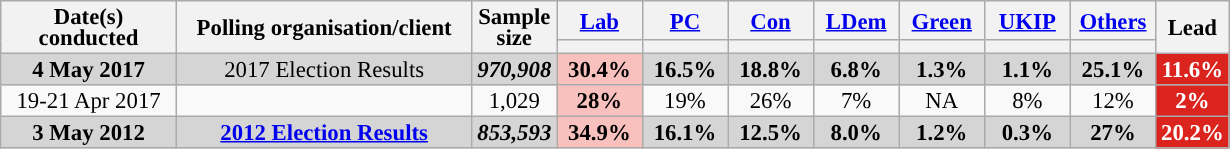<table class="wikitable sortable" style="text-align:center;font-size:95%;line-height:14px">
<tr>
<th style="width:110px;" rowspan="2">Date(s)<br>conducted</th>
<th style="width:190px;" rowspan="2">Polling organisation/client</th>
<th style="width:45px;" rowspan="2">Sample size</th>
<th style="width:50px;" class="unsortable"><a href='#'>Lab</a></th>
<th style="width:50px;" class="unsortable"><a href='#'>PC</a></th>
<th style="width:50px;" class="unsortable"><a href='#'>Con</a></th>
<th style="width:50px;" class="unsortable"><a href='#'>LDem</a></th>
<th style="width:50px;" class="unsortable"><a href='#'>Green</a></th>
<th style="width:50px;" class="unsortable"><a href='#'>UKIP</a></th>
<th style="width:50px;" class="unsortable"><a href='#'>Others</a></th>
<th class="unsortable" style="width:20px;" rowspan="2">Lead</th>
</tr>
<tr>
<th class="unsortable" style="color:inherit;background:"></th>
<th class="unsortable" style="color:inherit;background:"></th>
<th class="unsortable" style="color:inherit;background:"></th>
<th class="unsortable" style="color:inherit;background:"></th>
<th class="unsortable" style="color:inherit;background:"></th>
<th class="unsortable" style="color:inherit;background:"></th>
<th class="unsortable" style="color:inherit;background:"></th>
</tr>
<tr>
<td style="background:#D5D5D5"><strong>4 May 2017</strong></td>
<td style="background:#D5D5D5">2017 Election Results</td>
<td style="background:#D5D5D5"><strong><em>970,908</em></strong></td>
<td style="background:#F8C1BE"><strong>30.4%</strong></td>
<td style="background:#D5D5D5"><strong>16.5%</strong></td>
<td style="background:#D5D5D5"><strong>18.8%</strong></td>
<td style="background:#D5D5D5"><strong>6.8%</strong></td>
<td style="background:#D5D5D5"><strong>1.3%</strong></td>
<td style="background:#D5D5D5"><strong>1.1%</strong></td>
<td style="background:#D5D5D5"><strong>25.1%</strong></td>
<td style="background:#dc241f; color:white;"><strong>11.6%</strong></td>
</tr>
<tr>
<td>19-21 Apr 2017</td>
<td></td>
<td>1,029</td>
<td style="background:#F8C1BE"><strong>28%</strong></td>
<td>19%</td>
<td>26%</td>
<td>7%</td>
<td>NA</td>
<td>8%</td>
<td>12%</td>
<td style="background:#dc241f; color:white;"><strong>2%</strong></td>
</tr>
<tr>
<td style="background:#D5D5D5"><strong>3 May 2012</strong></td>
<td style="background:#D5D5D5"><strong><a href='#'>2012 Election Results</a></strong></td>
<td style="background:#D5D5D5"><strong><em>853,593</em></strong></td>
<td style="background:#F8C1BE"><strong>34.9%</strong></td>
<td style="background:#D5D5D5"><strong>16.1%</strong></td>
<td style="background:#D5D5D5"><strong>12.5%</strong></td>
<td style="background:#D5D5D5"><strong>8.0%</strong></td>
<td style="background:#D5D5D5"><strong>1.2%</strong></td>
<td style="background:#D5D5D5"><strong>0.3%</strong></td>
<td style="background:#D5D5D5"><strong>27%</strong></td>
<td style="background:#dc241f; color:white;"><strong>20.2%</strong></td>
</tr>
</table>
